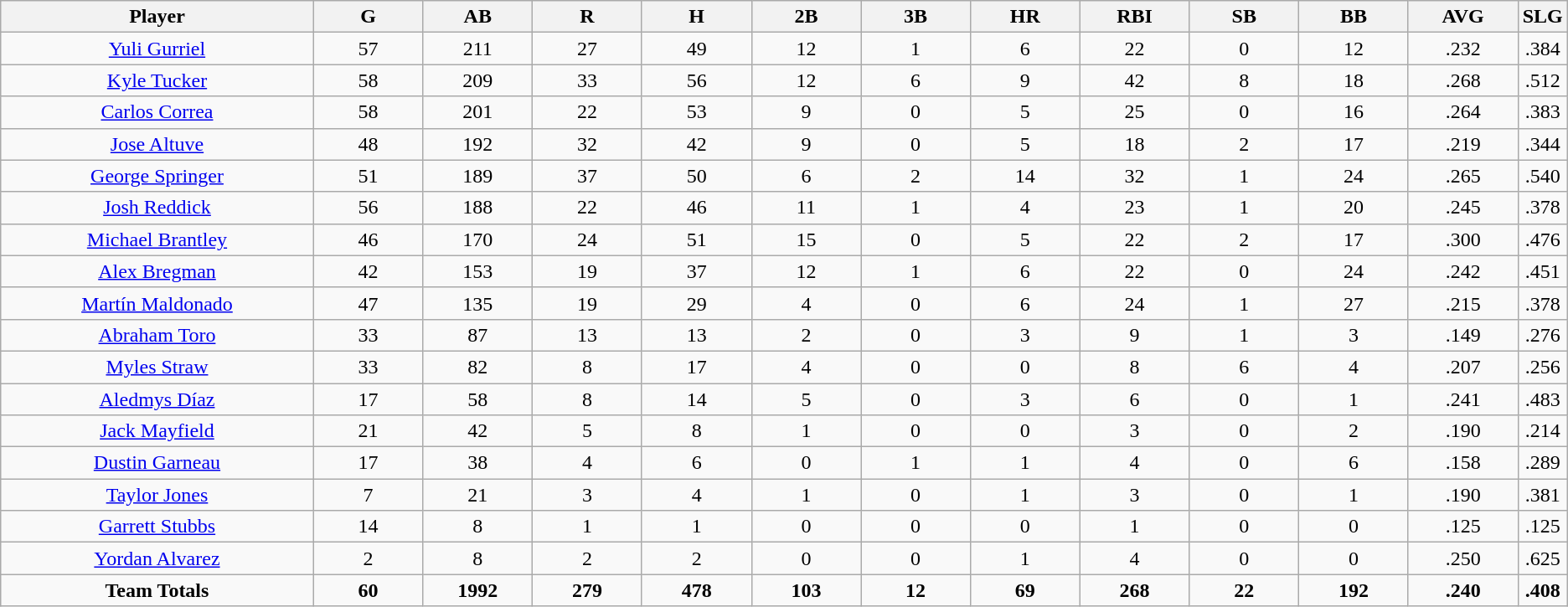<table class=wikitable style="text-align:center">
<tr>
<th bgcolor=#DDDDFF; width="20%">Player</th>
<th bgcolor=#DDDDFF; width="7%">G</th>
<th bgcolor=#DDDDFF; width="7%">AB</th>
<th bgcolor=#DDDDFF; width="7%">R</th>
<th bgcolor=#DDDDFF; width="7%">H</th>
<th bgcolor=#DDDDFF; width="7%">2B</th>
<th bgcolor=#DDDDFF; width="7%">3B</th>
<th bgcolor=#DDDDFF; width="7%">HR</th>
<th bgcolor=#DDDDFF; width="7%">RBI</th>
<th bgcolor=#DDDDFF; width="7%">SB</th>
<th bgcolor=#DDDDFF; width="7%">BB</th>
<th bgcolor=#DDDDFF; width="7%">AVG</th>
<th bgcolor=#DDDDFF; width="7%">SLG</th>
</tr>
<tr>
<td><a href='#'>Yuli Gurriel</a></td>
<td>57</td>
<td>211</td>
<td>27</td>
<td>49</td>
<td>12</td>
<td>1</td>
<td>6</td>
<td>22</td>
<td>0</td>
<td>12</td>
<td>.232</td>
<td>.384</td>
</tr>
<tr>
<td><a href='#'>Kyle Tucker</a></td>
<td>58</td>
<td>209</td>
<td>33</td>
<td>56</td>
<td>12</td>
<td>6</td>
<td>9</td>
<td>42</td>
<td>8</td>
<td>18</td>
<td>.268</td>
<td>.512</td>
</tr>
<tr>
<td><a href='#'>Carlos Correa</a></td>
<td>58</td>
<td>201</td>
<td>22</td>
<td>53</td>
<td>9</td>
<td>0</td>
<td>5</td>
<td>25</td>
<td>0</td>
<td>16</td>
<td>.264</td>
<td>.383</td>
</tr>
<tr>
<td><a href='#'>Jose Altuve</a></td>
<td>48</td>
<td>192</td>
<td>32</td>
<td>42</td>
<td>9</td>
<td>0</td>
<td>5</td>
<td>18</td>
<td>2</td>
<td>17</td>
<td>.219</td>
<td>.344</td>
</tr>
<tr>
<td><a href='#'>George Springer</a></td>
<td>51</td>
<td>189</td>
<td>37</td>
<td>50</td>
<td>6</td>
<td>2</td>
<td>14</td>
<td>32</td>
<td>1</td>
<td>24</td>
<td>.265</td>
<td>.540</td>
</tr>
<tr>
<td><a href='#'>Josh Reddick</a></td>
<td>56</td>
<td>188</td>
<td>22</td>
<td>46</td>
<td>11</td>
<td>1</td>
<td>4</td>
<td>23</td>
<td>1</td>
<td>20</td>
<td>.245</td>
<td>.378</td>
</tr>
<tr>
<td><a href='#'>Michael Brantley</a></td>
<td>46</td>
<td>170</td>
<td>24</td>
<td>51</td>
<td>15</td>
<td>0</td>
<td>5</td>
<td>22</td>
<td>2</td>
<td>17</td>
<td>.300</td>
<td>.476</td>
</tr>
<tr>
<td><a href='#'>Alex Bregman</a></td>
<td>42</td>
<td>153</td>
<td>19</td>
<td>37</td>
<td>12</td>
<td>1</td>
<td>6</td>
<td>22</td>
<td>0</td>
<td>24</td>
<td>.242</td>
<td>.451</td>
</tr>
<tr>
<td><a href='#'>Martín Maldonado</a></td>
<td>47</td>
<td>135</td>
<td>19</td>
<td>29</td>
<td>4</td>
<td>0</td>
<td>6</td>
<td>24</td>
<td>1</td>
<td>27</td>
<td>.215</td>
<td>.378</td>
</tr>
<tr>
<td><a href='#'>Abraham Toro</a></td>
<td>33</td>
<td>87</td>
<td>13</td>
<td>13</td>
<td>2</td>
<td>0</td>
<td>3</td>
<td>9</td>
<td>1</td>
<td>3</td>
<td>.149</td>
<td>.276</td>
</tr>
<tr>
<td><a href='#'>Myles Straw</a></td>
<td>33</td>
<td>82</td>
<td>8</td>
<td>17</td>
<td>4</td>
<td>0</td>
<td>0</td>
<td>8</td>
<td>6</td>
<td>4</td>
<td>.207</td>
<td>.256</td>
</tr>
<tr>
<td><a href='#'>Aledmys Díaz</a></td>
<td>17</td>
<td>58</td>
<td>8</td>
<td>14</td>
<td>5</td>
<td>0</td>
<td>3</td>
<td>6</td>
<td>0</td>
<td>1</td>
<td>.241</td>
<td>.483</td>
</tr>
<tr>
<td><a href='#'>Jack Mayfield</a></td>
<td>21</td>
<td>42</td>
<td>5</td>
<td>8</td>
<td>1</td>
<td>0</td>
<td>0</td>
<td>3</td>
<td>0</td>
<td>2</td>
<td>.190</td>
<td>.214</td>
</tr>
<tr>
<td><a href='#'>Dustin Garneau</a></td>
<td>17</td>
<td>38</td>
<td>4</td>
<td>6</td>
<td>0</td>
<td>1</td>
<td>1</td>
<td>4</td>
<td>0</td>
<td>6</td>
<td>.158</td>
<td>.289</td>
</tr>
<tr>
<td><a href='#'>Taylor Jones</a></td>
<td>7</td>
<td>21</td>
<td>3</td>
<td>4</td>
<td>1</td>
<td>0</td>
<td>1</td>
<td>3</td>
<td>0</td>
<td>1</td>
<td>.190</td>
<td>.381</td>
</tr>
<tr>
<td><a href='#'>Garrett Stubbs</a></td>
<td>14</td>
<td>8</td>
<td>1</td>
<td>1</td>
<td>0</td>
<td>0</td>
<td>0</td>
<td>1</td>
<td>0</td>
<td>0</td>
<td>.125</td>
<td>.125</td>
</tr>
<tr>
<td><a href='#'>Yordan Alvarez</a></td>
<td>2</td>
<td>8</td>
<td>2</td>
<td>2</td>
<td>0</td>
<td>0</td>
<td>1</td>
<td>4</td>
<td>0</td>
<td>0</td>
<td>.250</td>
<td>.625</td>
</tr>
<tr>
<td><strong>Team Totals</strong></td>
<td><strong>60</strong></td>
<td><strong>1992</strong></td>
<td><strong>279</strong></td>
<td><strong>478</strong></td>
<td><strong>103</strong></td>
<td><strong>12</strong></td>
<td><strong>69</strong></td>
<td><strong>268</strong></td>
<td><strong>22</strong></td>
<td><strong>192</strong></td>
<td><strong>.240</strong></td>
<td><strong>.408</strong></td>
</tr>
</table>
